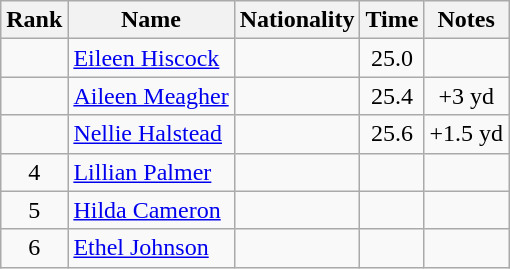<table class="wikitable sortable" style=" text-align:center">
<tr>
<th>Rank</th>
<th>Name</th>
<th>Nationality</th>
<th>Time</th>
<th>Notes</th>
</tr>
<tr>
<td></td>
<td align=left><a href='#'>Eileen Hiscock</a></td>
<td align=left></td>
<td>25.0</td>
<td></td>
</tr>
<tr>
<td></td>
<td align=left><a href='#'>Aileen Meagher</a></td>
<td align=left></td>
<td>25.4</td>
<td>+3 yd</td>
</tr>
<tr>
<td></td>
<td align=left><a href='#'>Nellie Halstead</a></td>
<td align=left></td>
<td>25.6</td>
<td>+1.5 yd</td>
</tr>
<tr>
<td>4</td>
<td align=left><a href='#'>Lillian Palmer</a></td>
<td align=left></td>
<td></td>
<td></td>
</tr>
<tr>
<td>5</td>
<td align=left><a href='#'>Hilda Cameron</a></td>
<td align=left></td>
<td></td>
<td></td>
</tr>
<tr>
<td>6</td>
<td align=left><a href='#'>Ethel Johnson</a></td>
<td align=left></td>
<td></td>
<td></td>
</tr>
</table>
